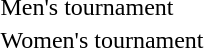<table>
<tr>
<td>Men's tournament</td>
<td></td>
<td></td>
<td></td>
</tr>
<tr>
<td>Women's tournament</td>
<td></td>
<td></td>
<td></td>
</tr>
</table>
